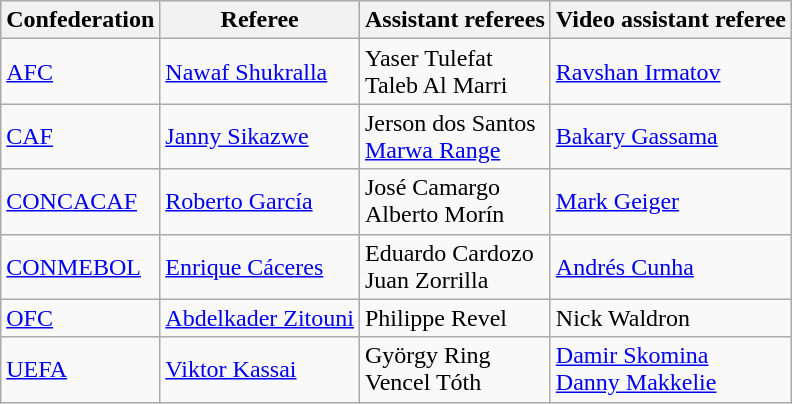<table class="wikitable">
<tr>
<th>Confederation</th>
<th>Referee</th>
<th>Assistant referees</th>
<th>Video assistant referee</th>
</tr>
<tr>
<td><a href='#'>AFC</a></td>
<td> <a href='#'>Nawaf Shukralla</a></td>
<td> Yaser Tulefat<br> Taleb Al Marri</td>
<td> <a href='#'>Ravshan Irmatov</a></td>
</tr>
<tr>
<td><a href='#'>CAF</a></td>
<td> <a href='#'>Janny Sikazwe</a></td>
<td> Jerson dos Santos<br> <a href='#'>Marwa Range</a></td>
<td> <a href='#'>Bakary Gassama</a></td>
</tr>
<tr>
<td><a href='#'>CONCACAF</a></td>
<td> <a href='#'>Roberto García</a></td>
<td> José Camargo<br> Alberto Morín</td>
<td> <a href='#'>Mark Geiger</a></td>
</tr>
<tr>
<td><a href='#'>CONMEBOL</a></td>
<td> <a href='#'>Enrique Cáceres</a></td>
<td> Eduardo Cardozo<br> Juan Zorrilla</td>
<td> <a href='#'>Andrés Cunha</a></td>
</tr>
<tr>
<td><a href='#'>OFC</a></td>
<td> <a href='#'>Abdelkader Zitouni</a></td>
<td> Philippe Revel</td>
<td> Nick Waldron</td>
</tr>
<tr>
<td><a href='#'>UEFA</a></td>
<td> <a href='#'>Viktor Kassai</a></td>
<td> György Ring<br> Vencel Tóth</td>
<td> <a href='#'>Damir Skomina</a><br> <a href='#'>Danny Makkelie</a></td>
</tr>
</table>
